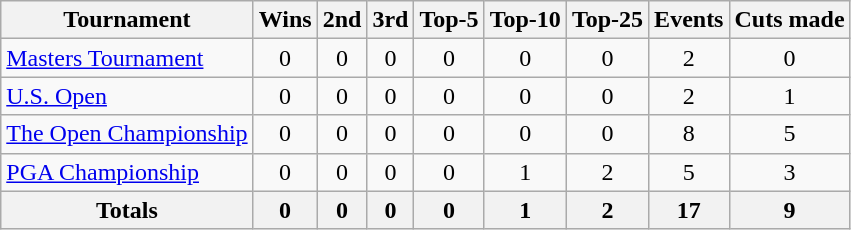<table class=wikitable style=text-align:center>
<tr>
<th>Tournament</th>
<th>Wins</th>
<th>2nd</th>
<th>3rd</th>
<th>Top-5</th>
<th>Top-10</th>
<th>Top-25</th>
<th>Events</th>
<th>Cuts made</th>
</tr>
<tr>
<td align=left><a href='#'>Masters Tournament</a></td>
<td>0</td>
<td>0</td>
<td>0</td>
<td>0</td>
<td>0</td>
<td>0</td>
<td>2</td>
<td>0</td>
</tr>
<tr>
<td align=left><a href='#'>U.S. Open</a></td>
<td>0</td>
<td>0</td>
<td>0</td>
<td>0</td>
<td>0</td>
<td>0</td>
<td>2</td>
<td>1</td>
</tr>
<tr>
<td align=left><a href='#'>The Open Championship</a></td>
<td>0</td>
<td>0</td>
<td>0</td>
<td>0</td>
<td>0</td>
<td>0</td>
<td>8</td>
<td>5</td>
</tr>
<tr>
<td align=left><a href='#'>PGA Championship</a></td>
<td>0</td>
<td>0</td>
<td>0</td>
<td>0</td>
<td>1</td>
<td>2</td>
<td>5</td>
<td>3</td>
</tr>
<tr>
<th>Totals</th>
<th>0</th>
<th>0</th>
<th>0</th>
<th>0</th>
<th>1</th>
<th>2</th>
<th>17</th>
<th>9</th>
</tr>
</table>
